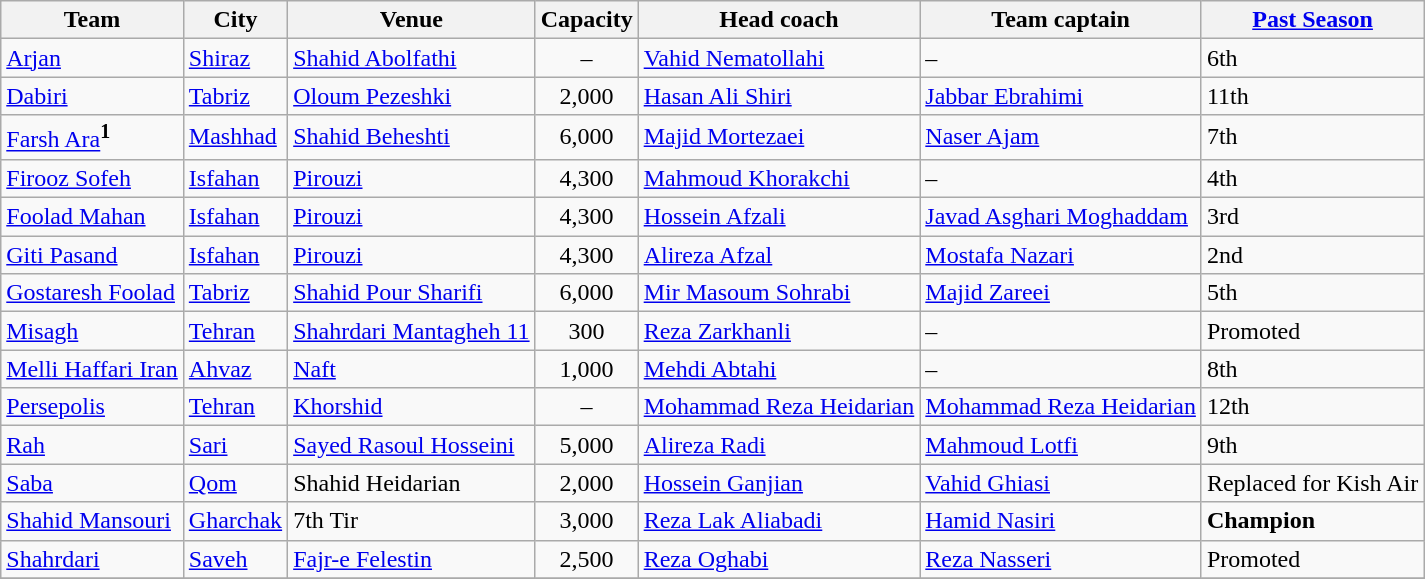<table class="wikitable sortable">
<tr>
<th>Team</th>
<th>City</th>
<th>Venue</th>
<th>Capacity</th>
<th>Head coach</th>
<th>Team captain</th>
<th><a href='#'>Past Season</a></th>
</tr>
<tr>
<td><a href='#'>Arjan</a></td>
<td><a href='#'>Shiraz</a></td>
<td><a href='#'>Shahid Abolfathi</a></td>
<td align="center">–</td>
<td> <a href='#'>Vahid Nematollahi</a></td>
<td>–</td>
<td>6th</td>
</tr>
<tr>
<td><a href='#'>Dabiri</a></td>
<td><a href='#'>Tabriz</a></td>
<td><a href='#'>Oloum Pezeshki</a></td>
<td align="center">2,000</td>
<td> <a href='#'>Hasan Ali Shiri</a></td>
<td> <a href='#'>Jabbar Ebrahimi</a></td>
<td>11th</td>
</tr>
<tr>
<td><a href='#'>Farsh Ara</a><sup><strong>1</strong></sup></td>
<td><a href='#'>Mashhad</a></td>
<td><a href='#'>Shahid Beheshti</a></td>
<td align="center">6,000</td>
<td> <a href='#'>Majid Mortezaei</a></td>
<td> <a href='#'>Naser Ajam</a></td>
<td>7th</td>
</tr>
<tr>
<td><a href='#'>Firooz Sofeh</a></td>
<td><a href='#'>Isfahan</a></td>
<td><a href='#'>Pirouzi</a></td>
<td align="center">4,300</td>
<td> <a href='#'>Mahmoud Khorakchi</a></td>
<td>–</td>
<td>4th</td>
</tr>
<tr>
<td><a href='#'>Foolad Mahan</a></td>
<td><a href='#'>Isfahan</a></td>
<td><a href='#'>Pirouzi</a></td>
<td align="center">4,300</td>
<td> <a href='#'>Hossein Afzali</a></td>
<td> <a href='#'>Javad Asghari Moghaddam</a></td>
<td>3rd</td>
</tr>
<tr>
<td><a href='#'>Giti Pasand</a></td>
<td><a href='#'>Isfahan</a></td>
<td><a href='#'>Pirouzi</a></td>
<td align="center">4,300</td>
<td> <a href='#'>Alireza Afzal</a></td>
<td> <a href='#'>Mostafa Nazari</a></td>
<td>2nd</td>
</tr>
<tr>
<td><a href='#'>Gostaresh Foolad</a></td>
<td><a href='#'>Tabriz</a></td>
<td><a href='#'>Shahid Pour Sharifi</a></td>
<td align="center">6,000</td>
<td> <a href='#'>Mir Masoum Sohrabi</a></td>
<td> <a href='#'>Majid Zareei</a></td>
<td>5th</td>
</tr>
<tr>
<td><a href='#'>Misagh</a></td>
<td><a href='#'>Tehran</a></td>
<td><a href='#'>Shahrdari Mantagheh 11</a></td>
<td align="center">300</td>
<td> <a href='#'>Reza Zarkhanli</a></td>
<td>–</td>
<td>Promoted </td>
</tr>
<tr>
<td><a href='#'>Melli Haffari Iran</a></td>
<td><a href='#'>Ahvaz</a></td>
<td><a href='#'>Naft</a></td>
<td align="center">1,000</td>
<td> <a href='#'>Mehdi Abtahi</a></td>
<td>–</td>
<td>8th</td>
</tr>
<tr>
<td><a href='#'>Persepolis</a></td>
<td><a href='#'>Tehran</a></td>
<td><a href='#'>Khorshid</a></td>
<td align="center">–</td>
<td> <a href='#'>Mohammad Reza Heidarian</a></td>
<td> <a href='#'>Mohammad Reza Heidarian</a></td>
<td>12th</td>
</tr>
<tr>
<td><a href='#'>Rah</a></td>
<td><a href='#'>Sari</a></td>
<td><a href='#'>Sayed Rasoul Hosseini</a></td>
<td align="center">5,000</td>
<td> <a href='#'>Alireza Radi</a></td>
<td> <a href='#'>Mahmoud Lotfi</a></td>
<td>9th</td>
</tr>
<tr>
<td><a href='#'>Saba</a></td>
<td><a href='#'>Qom</a></td>
<td>Shahid Heidarian</td>
<td align="center">2,000</td>
<td> <a href='#'>Hossein Ganjian</a></td>
<td> <a href='#'>Vahid Ghiasi</a></td>
<td>Replaced for Kish Air </td>
</tr>
<tr>
<td><a href='#'>Shahid Mansouri</a></td>
<td><a href='#'>Gharchak</a></td>
<td>7th Tir</td>
<td align="center">3,000</td>
<td> <a href='#'>Reza Lak Aliabadi</a></td>
<td> <a href='#'>Hamid Nasiri</a></td>
<td><strong>Champion</strong></td>
</tr>
<tr>
<td><a href='#'>Shahrdari</a></td>
<td><a href='#'>Saveh</a></td>
<td><a href='#'>Fajr-e Felestin</a></td>
<td align="center">2,500</td>
<td> <a href='#'>Reza Oghabi</a></td>
<td> <a href='#'>Reza Nasseri</a></td>
<td>Promoted </td>
</tr>
<tr>
</tr>
</table>
